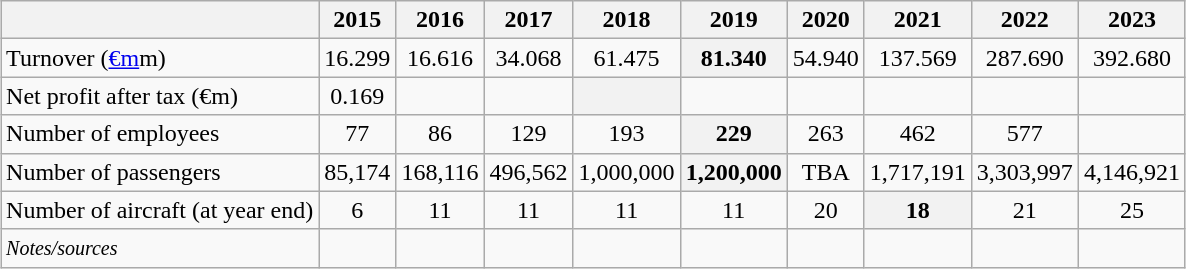<table class="wikitable" style="margin:1em auto;">
<tr style="text-align:center;">
<th></th>
<th><span>2015</span></th>
<th><span>2016</span></th>
<th><span>2017</span></th>
<th><span>2018</span></th>
<th><span>2019</span></th>
<th><span>2020</span></th>
<th><span>2021</span></th>
<th><span>2022</span></th>
<th><span>2023</span></th>
</tr>
<tr>
<td>Turnover (<a href='#'>€m</a>m)</td>
<td align=center>16.299</td>
<td align=center>16.616</td>
<td align=center>34.068</td>
<td align=center>61.475</td>
<th align=center>81.340</th>
<td align=center>54.940</td>
<td align=center>137.569</td>
<td align=center>287.690</td>
<td align=center>392.680</td>
</tr>
<tr>
<td>Net profit after tax (€m)</td>
<td align=center>0.169</td>
<td align=center></td>
<td align=center></td>
<th align=center></th>
<td align=center></td>
<td align=center></td>
<td align=center></td>
<td align=center></td>
<td align=center></td>
</tr>
<tr>
<td>Number of employees</td>
<td align=center>77</td>
<td align=center>86</td>
<td align=center>129</td>
<td align=center>193</td>
<th align=center>229</th>
<td align=center>263</td>
<td align=center>462</td>
<td align=center>577</td>
</tr>
<tr>
<td>Number of passengers</td>
<td align=center>85,174</td>
<td align=center>168,116</td>
<td align=center>496,562</td>
<td align=center>1,000,000</td>
<th align=center>1,200,000</th>
<td align=center>TBA</td>
<td align=center>1,717,191</td>
<td align=center>3,303,997</td>
<td align=center>4,146,921</td>
</tr>
<tr>
<td>Number of aircraft (at year end)</td>
<td align=center>6</td>
<td align=center>11</td>
<td align=center>11</td>
<td align=center>11</td>
<td align=center>11</td>
<td align=center>20</td>
<th align=center>18</th>
<td align=center>21</td>
<td align=center>25</td>
</tr>
<tr>
<td><small><em>Notes/sources</em></small></td>
<td align=center></td>
<td align=center></td>
<td align=center></td>
<td align=center></td>
<td align=center></td>
<td align=center></td>
<td align=center></td>
<td align=center></td>
<td align=center></td>
</tr>
</table>
